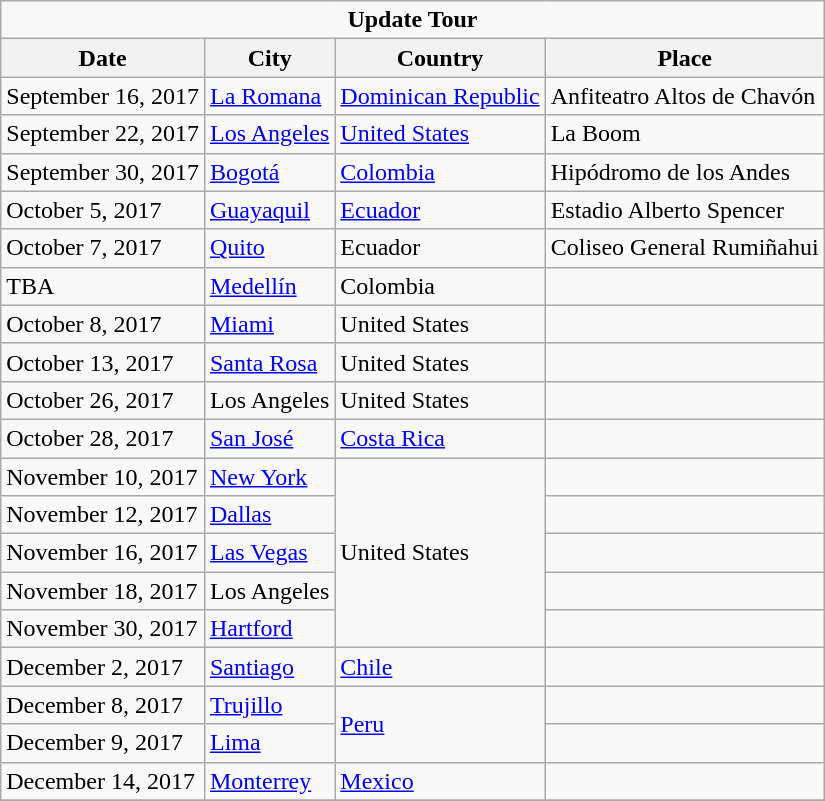<table role="presentation" class="wikitable mw-collapsible mw-collapsed plainrowheaders">
<tr>
<td colspan="4" align="center"><strong>Update Tour</strong></td>
</tr>
<tr>
<th>Date</th>
<th>City</th>
<th>Country</th>
<th>Place</th>
</tr>
<tr>
<td>September 16, 2017</td>
<td><a href='#'>La Romana</a></td>
<td><a href='#'>Dominican Republic</a></td>
<td>Anfiteatro Altos de Chavón</td>
</tr>
<tr>
<td>September 22, 2017</td>
<td><a href='#'>Los Angeles</a></td>
<td><a href='#'>United States</a></td>
<td>La Boom</td>
</tr>
<tr>
<td>September 30, 2017</td>
<td><a href='#'>Bogotá</a></td>
<td><a href='#'>Colombia</a></td>
<td>Hipódromo de los Andes</td>
</tr>
<tr>
<td>October 5, 2017</td>
<td><a href='#'>Guayaquil</a></td>
<td><a href='#'>Ecuador</a></td>
<td>Estadio Alberto Spencer</td>
</tr>
<tr>
<td>October 7, 2017</td>
<td><a href='#'>Quito</a></td>
<td>Ecuador</td>
<td>Coliseo General Rumiñahui</td>
</tr>
<tr>
<td>TBA</td>
<td><a href='#'>Medellín</a></td>
<td>Colombia</td>
<td></td>
</tr>
<tr>
<td>October 8, 2017</td>
<td><a href='#'>Miami</a></td>
<td>United States</td>
<td></td>
</tr>
<tr>
<td>October 13, 2017</td>
<td><a href='#'>Santa Rosa</a></td>
<td>United States</td>
<td></td>
</tr>
<tr>
<td>October 26, 2017</td>
<td>Los Angeles</td>
<td>United States</td>
<td></td>
</tr>
<tr>
<td>October 28, 2017</td>
<td><a href='#'>San José</a></td>
<td><a href='#'>Costa Rica</a></td>
<td></td>
</tr>
<tr>
<td>November 10, 2017</td>
<td><a href='#'>New York</a></td>
<td rowspan="5">United States</td>
<td></td>
</tr>
<tr>
<td>November 12, 2017</td>
<td><a href='#'>Dallas</a></td>
<td></td>
</tr>
<tr>
<td>November 16, 2017</td>
<td><a href='#'>Las Vegas</a></td>
<td></td>
</tr>
<tr>
<td>November 18, 2017</td>
<td>Los Angeles</td>
<td></td>
</tr>
<tr>
<td>November 30, 2017</td>
<td><a href='#'>Hartford</a></td>
<td></td>
</tr>
<tr>
<td>December 2, 2017</td>
<td><a href='#'>Santiago</a></td>
<td><a href='#'>Chile</a></td>
<td></td>
</tr>
<tr>
<td>December 8, 2017</td>
<td><a href='#'>Trujillo</a></td>
<td rowspan="2"><a href='#'>Peru</a></td>
<td></td>
</tr>
<tr>
<td>December 9, 2017</td>
<td><a href='#'>Lima</a></td>
<td></td>
</tr>
<tr>
<td>December 14, 2017</td>
<td><a href='#'>Monterrey</a></td>
<td><a href='#'>Mexico</a></td>
<td></td>
</tr>
<tr>
</tr>
</table>
